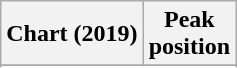<table class="wikitable sortable plainrowheaders" style="text-align:center">
<tr>
<th scope="col">Chart (2019)</th>
<th scope="col">Peak<br>position</th>
</tr>
<tr>
</tr>
<tr>
</tr>
</table>
